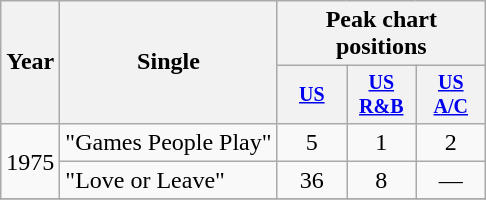<table class="wikitable" style="text-align:center;">
<tr>
<th rowspan="2">Year</th>
<th rowspan="2">Single</th>
<th colspan="3">Peak chart positions</th>
</tr>
<tr style="font-size:smaller;">
<th width="40"><a href='#'>US</a><br></th>
<th width="40"><a href='#'>US<br>R&B</a><br></th>
<th width="40"><a href='#'>US<br>A/C</a><br></th>
</tr>
<tr>
<td rowspan="2">1975</td>
<td align="left">"Games People Play"</td>
<td>5</td>
<td>1</td>
<td>2</td>
</tr>
<tr>
<td align="left">"Love or Leave"</td>
<td>36</td>
<td>8</td>
<td>—</td>
</tr>
<tr>
</tr>
</table>
